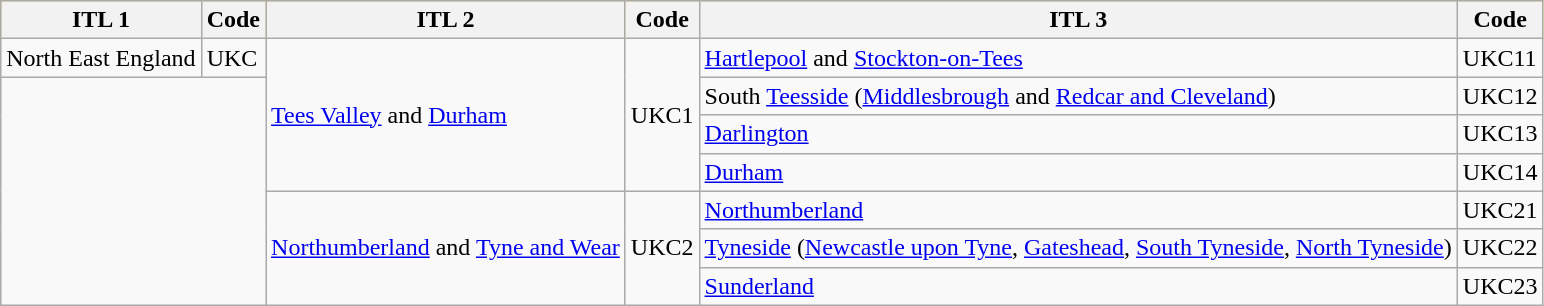<table class="wikitable">
<tr style="background:gold; text-align:left;">
<th>ITL 1</th>
<th>Code</th>
<th>ITL 2</th>
<th>Code</th>
<th>ITL 3</th>
<th>Code</th>
</tr>
<tr>
<td>North East England</td>
<td>UKC</td>
<td rowspan="4"><a href='#'>Tees Valley</a> and <a href='#'>Durham</a></td>
<td rowspan="4">UKC1</td>
<td><a href='#'>Hartlepool</a> and <a href='#'>Stockton-on-Tees</a></td>
<td>UKC11</td>
</tr>
<tr>
<td colspan="2" rowspan="6" style="text-align:center;"></td>
<td>South <a href='#'>Teesside</a> (<a href='#'>Middlesbrough</a> and <a href='#'>Redcar and Cleveland</a>)</td>
<td>UKC12</td>
</tr>
<tr>
<td><a href='#'>Darlington</a></td>
<td>UKC13</td>
</tr>
<tr>
<td><a href='#'>Durham</a></td>
<td>UKC14</td>
</tr>
<tr>
<td rowspan="3"><a href='#'>Northumberland</a> and <a href='#'>Tyne and Wear</a></td>
<td rowspan="3">UKC2</td>
<td><a href='#'>Northumberland</a></td>
<td>UKC21</td>
</tr>
<tr>
<td><a href='#'>Tyneside</a> (<a href='#'>Newcastle upon Tyne</a>, <a href='#'>Gateshead</a>, <a href='#'>South Tyneside</a>, <a href='#'>North Tyneside</a>)</td>
<td>UKC22</td>
</tr>
<tr>
<td><a href='#'>Sunderland</a></td>
<td>UKC23</td>
</tr>
</table>
